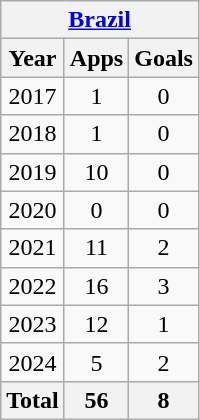<table class="wikitable" style="text-align:center">
<tr>
<th colspan=3><a href='#'>Brazil</a></th>
</tr>
<tr>
<th>Year</th>
<th>Apps</th>
<th>Goals</th>
</tr>
<tr>
<td>2017</td>
<td>1</td>
<td>0</td>
</tr>
<tr>
<td>2018</td>
<td>1</td>
<td>0</td>
</tr>
<tr>
<td>2019</td>
<td>10</td>
<td>0</td>
</tr>
<tr>
<td>2020</td>
<td>0</td>
<td>0</td>
</tr>
<tr>
<td>2021</td>
<td>11</td>
<td>2</td>
</tr>
<tr>
<td>2022</td>
<td>16</td>
<td>3</td>
</tr>
<tr>
<td>2023</td>
<td>12</td>
<td>1</td>
</tr>
<tr>
<td>2024</td>
<td>5</td>
<td>2</td>
</tr>
<tr>
<th>Total</th>
<th>56</th>
<th>8</th>
</tr>
</table>
